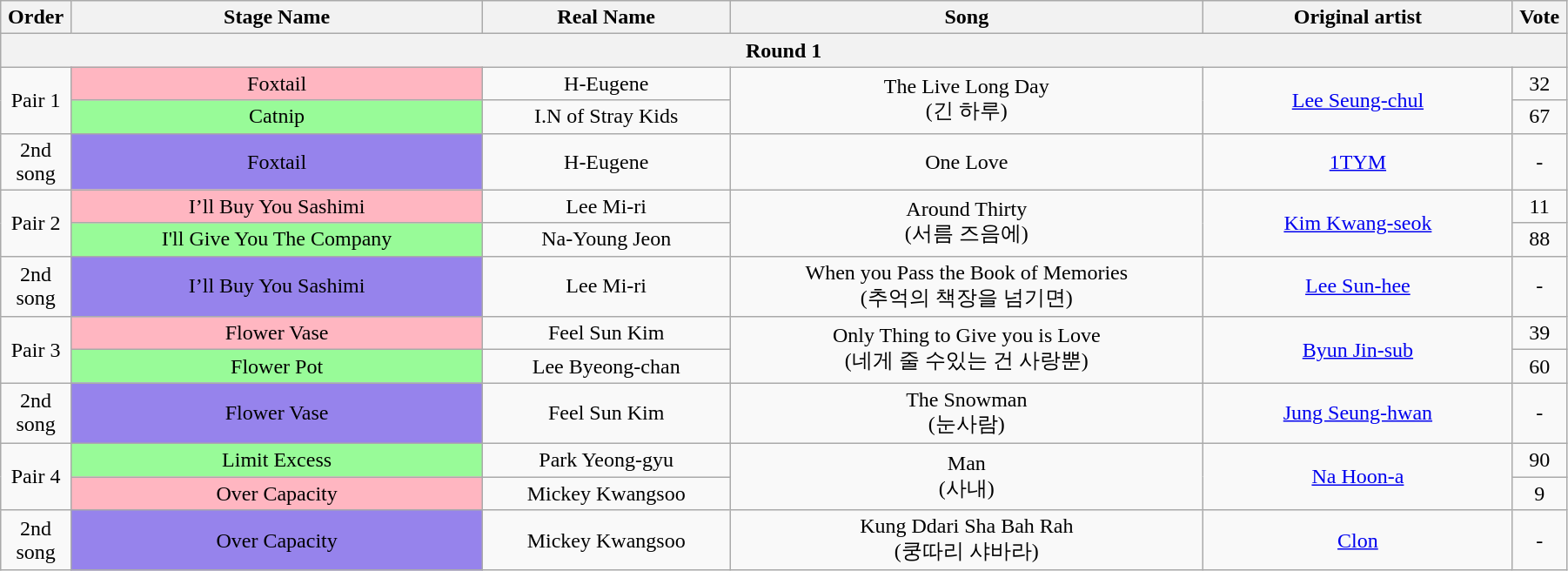<table class="wikitable" style="text-align:center; width:95%;">
<tr>
<th style="width:1%;">Order</th>
<th style="width:20%;">Stage Name</th>
<th style="width:12%;">Real Name</th>
<th style="width:23%;">Song</th>
<th style="width:15%;">Original artist</th>
<th style="width:1%;">Vote</th>
</tr>
<tr>
<th colspan=6>Round 1</th>
</tr>
<tr>
<td rowspan=2>Pair 1</td>
<td bgcolor="lightpink">Foxtail</td>
<td>H-Eugene</td>
<td rowspan=2>The Live Long Day<br>(긴 하루)</td>
<td rowspan=2><a href='#'>Lee Seung-chul</a></td>
<td>32</td>
</tr>
<tr>
<td bgcolor="palegreen">Catnip</td>
<td>I.N of Stray Kids</td>
<td>67</td>
</tr>
<tr>
<td>2nd song</td>
<td bgcolor="#9683EC">Foxtail</td>
<td>H-Eugene</td>
<td>One Love</td>
<td><a href='#'>1TYM</a></td>
<td>-</td>
</tr>
<tr>
<td rowspan=2>Pair 2</td>
<td bgcolor="lightpink">I’ll Buy You Sashimi</td>
<td>Lee Mi-ri</td>
<td rowspan=2>Around Thirty<br>(서름 즈음에)</td>
<td rowspan=2><a href='#'>Kim Kwang-seok</a></td>
<td>11</td>
</tr>
<tr>
<td bgcolor="palegreen">I'll Give You The Company</td>
<td>Na-Young Jeon</td>
<td>88</td>
</tr>
<tr>
<td>2nd song</td>
<td bgcolor="#9683EC">I’ll Buy You Sashimi</td>
<td>Lee Mi-ri</td>
<td>When you Pass the Book of Memories<br>(추억의 책장을 넘기면)</td>
<td><a href='#'>Lee Sun-hee</a></td>
<td>-</td>
</tr>
<tr>
<td rowspan=2>Pair 3</td>
<td bgcolor="lightpink">Flower Vase</td>
<td>Feel Sun Kim</td>
<td rowspan=2>Only Thing to Give you is Love<br>(네게 줄 수있는 건 사랑뿐)</td>
<td rowspan=2><a href='#'>Byun Jin-sub</a></td>
<td>39</td>
</tr>
<tr>
<td bgcolor="palegreen">Flower Pot</td>
<td>Lee Byeong-chan</td>
<td>60</td>
</tr>
<tr>
<td>2nd song</td>
<td bgcolor="#9683EC">Flower Vase</td>
<td>Feel Sun Kim</td>
<td>The Snowman<br>(눈사람)</td>
<td><a href='#'>Jung Seung-hwan</a></td>
<td>-</td>
</tr>
<tr>
<td rowspan=2>Pair 4</td>
<td bgcolor="palegreen">Limit Excess</td>
<td>Park Yeong-gyu</td>
<td rowspan=2>Man<br>(사내)</td>
<td rowspan=2><a href='#'>Na Hoon-a</a></td>
<td>90</td>
</tr>
<tr>
<td bgcolor="lightpink">Over Capacity</td>
<td>Mickey Kwangsoo</td>
<td>9</td>
</tr>
<tr>
<td>2nd song</td>
<td bgcolor="#9683EC">Over Capacity</td>
<td>Mickey Kwangsoo</td>
<td>Kung Ddari Sha Bah Rah<br>(쿵따리 샤바라)</td>
<td><a href='#'>Clon</a></td>
<td>-</td>
</tr>
</table>
